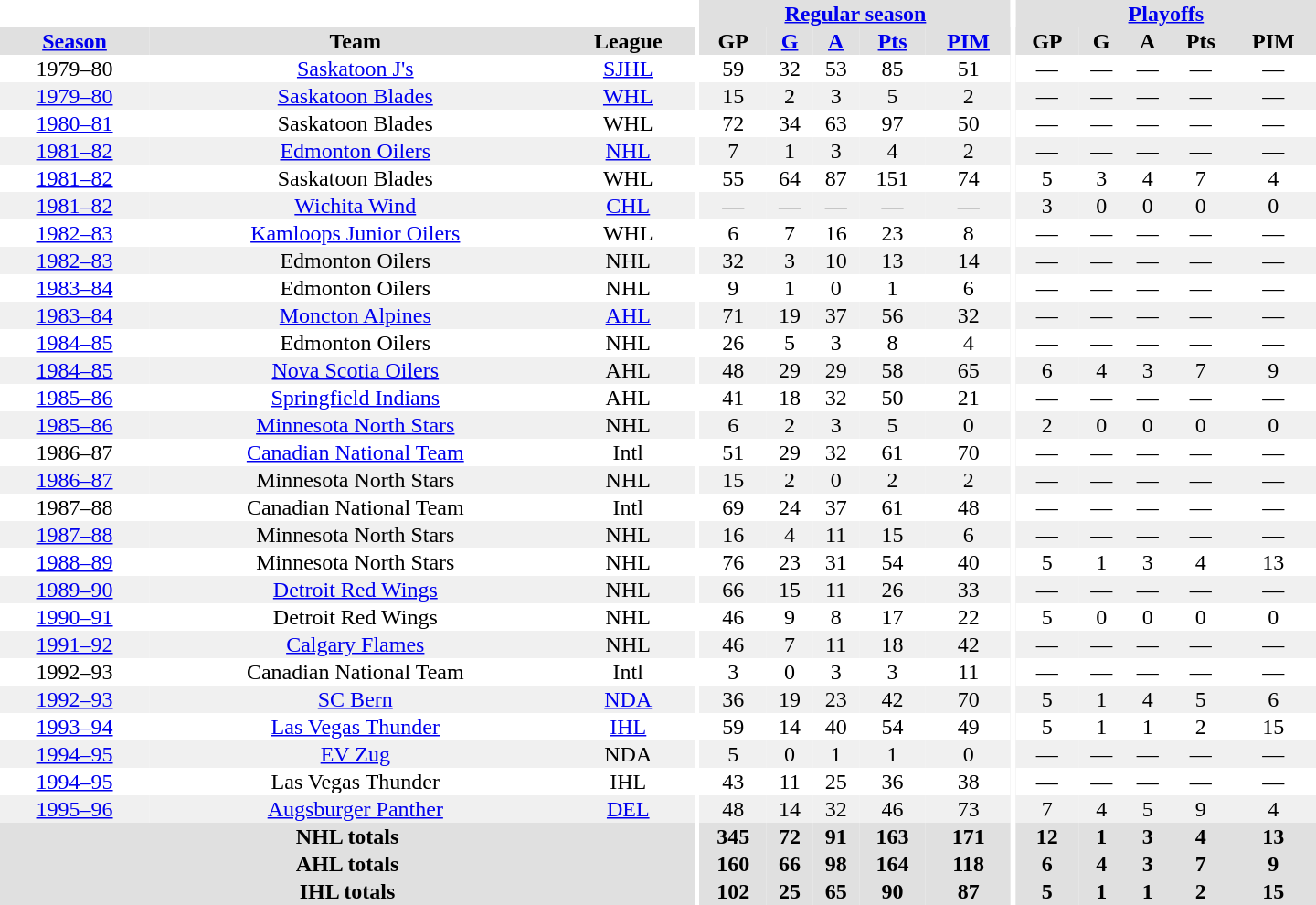<table border="0" cellpadding="1" cellspacing="0" style="text-align:center; width:60em">
<tr bgcolor="#e0e0e0">
<th colspan="3" bgcolor="#ffffff"></th>
<th rowspan="99" bgcolor="#ffffff"></th>
<th colspan="5"><a href='#'>Regular season</a></th>
<th rowspan="99" bgcolor="#ffffff"></th>
<th colspan="5"><a href='#'>Playoffs</a></th>
</tr>
<tr bgcolor="#e0e0e0">
<th><a href='#'>Season</a></th>
<th>Team</th>
<th>League</th>
<th>GP</th>
<th><a href='#'>G</a></th>
<th><a href='#'>A</a></th>
<th><a href='#'>Pts</a></th>
<th><a href='#'>PIM</a></th>
<th>GP</th>
<th>G</th>
<th>A</th>
<th>Pts</th>
<th>PIM</th>
</tr>
<tr>
<td>1979–80</td>
<td><a href='#'>Saskatoon J's</a></td>
<td><a href='#'>SJHL</a></td>
<td>59</td>
<td>32</td>
<td>53</td>
<td>85</td>
<td>51</td>
<td>—</td>
<td>—</td>
<td>—</td>
<td>—</td>
<td>—</td>
</tr>
<tr bgcolor="#f0f0f0">
<td><a href='#'>1979–80</a></td>
<td><a href='#'>Saskatoon Blades</a></td>
<td><a href='#'>WHL</a></td>
<td>15</td>
<td>2</td>
<td>3</td>
<td>5</td>
<td>2</td>
<td>—</td>
<td>—</td>
<td>—</td>
<td>—</td>
<td>—</td>
</tr>
<tr>
<td><a href='#'>1980–81</a></td>
<td>Saskatoon Blades</td>
<td>WHL</td>
<td>72</td>
<td>34</td>
<td>63</td>
<td>97</td>
<td>50</td>
<td>—</td>
<td>—</td>
<td>—</td>
<td>—</td>
<td>—</td>
</tr>
<tr bgcolor="#f0f0f0">
<td><a href='#'>1981–82</a></td>
<td><a href='#'>Edmonton Oilers</a></td>
<td><a href='#'>NHL</a></td>
<td>7</td>
<td>1</td>
<td>3</td>
<td>4</td>
<td>2</td>
<td>—</td>
<td>—</td>
<td>—</td>
<td>—</td>
<td>—</td>
</tr>
<tr>
<td><a href='#'>1981–82</a></td>
<td>Saskatoon Blades</td>
<td>WHL</td>
<td>55</td>
<td>64</td>
<td>87</td>
<td>151</td>
<td>74</td>
<td>5</td>
<td>3</td>
<td>4</td>
<td>7</td>
<td>4</td>
</tr>
<tr bgcolor="#f0f0f0">
<td><a href='#'>1981–82</a></td>
<td><a href='#'>Wichita Wind</a></td>
<td><a href='#'>CHL</a></td>
<td>—</td>
<td>—</td>
<td>—</td>
<td>—</td>
<td>—</td>
<td>3</td>
<td>0</td>
<td>0</td>
<td>0</td>
<td>0</td>
</tr>
<tr>
<td><a href='#'>1982–83</a></td>
<td><a href='#'>Kamloops Junior Oilers</a></td>
<td>WHL</td>
<td>6</td>
<td>7</td>
<td>16</td>
<td>23</td>
<td>8</td>
<td>—</td>
<td>—</td>
<td>—</td>
<td>—</td>
<td>—</td>
</tr>
<tr bgcolor="#f0f0f0">
<td><a href='#'>1982–83</a></td>
<td>Edmonton Oilers</td>
<td>NHL</td>
<td>32</td>
<td>3</td>
<td>10</td>
<td>13</td>
<td>14</td>
<td>—</td>
<td>—</td>
<td>—</td>
<td>—</td>
<td>—</td>
</tr>
<tr>
<td><a href='#'>1983–84</a></td>
<td>Edmonton Oilers</td>
<td>NHL</td>
<td>9</td>
<td>1</td>
<td>0</td>
<td>1</td>
<td>6</td>
<td>—</td>
<td>—</td>
<td>—</td>
<td>—</td>
<td>—</td>
</tr>
<tr bgcolor="#f0f0f0">
<td><a href='#'>1983–84</a></td>
<td><a href='#'>Moncton Alpines</a></td>
<td><a href='#'>AHL</a></td>
<td>71</td>
<td>19</td>
<td>37</td>
<td>56</td>
<td>32</td>
<td>—</td>
<td>—</td>
<td>—</td>
<td>—</td>
<td>—</td>
</tr>
<tr>
<td><a href='#'>1984–85</a></td>
<td>Edmonton Oilers</td>
<td>NHL</td>
<td>26</td>
<td>5</td>
<td>3</td>
<td>8</td>
<td>4</td>
<td>—</td>
<td>—</td>
<td>—</td>
<td>—</td>
<td>—</td>
</tr>
<tr bgcolor="#f0f0f0">
<td><a href='#'>1984–85</a></td>
<td><a href='#'>Nova Scotia Oilers</a></td>
<td>AHL</td>
<td>48</td>
<td>29</td>
<td>29</td>
<td>58</td>
<td>65</td>
<td>6</td>
<td>4</td>
<td>3</td>
<td>7</td>
<td>9</td>
</tr>
<tr>
<td><a href='#'>1985–86</a></td>
<td><a href='#'>Springfield Indians</a></td>
<td>AHL</td>
<td>41</td>
<td>18</td>
<td>32</td>
<td>50</td>
<td>21</td>
<td>—</td>
<td>—</td>
<td>—</td>
<td>—</td>
<td>—</td>
</tr>
<tr bgcolor="#f0f0f0">
<td><a href='#'>1985–86</a></td>
<td><a href='#'>Minnesota North Stars</a></td>
<td>NHL</td>
<td>6</td>
<td>2</td>
<td>3</td>
<td>5</td>
<td>0</td>
<td>2</td>
<td>0</td>
<td>0</td>
<td>0</td>
<td>0</td>
</tr>
<tr>
<td>1986–87</td>
<td><a href='#'>Canadian National Team</a></td>
<td>Intl</td>
<td>51</td>
<td>29</td>
<td>32</td>
<td>61</td>
<td>70</td>
<td>—</td>
<td>—</td>
<td>—</td>
<td>—</td>
<td>—</td>
</tr>
<tr bgcolor="#f0f0f0">
<td><a href='#'>1986–87</a></td>
<td>Minnesota North Stars</td>
<td>NHL</td>
<td>15</td>
<td>2</td>
<td>0</td>
<td>2</td>
<td>2</td>
<td>—</td>
<td>—</td>
<td>—</td>
<td>—</td>
<td>—</td>
</tr>
<tr>
<td>1987–88</td>
<td>Canadian National Team</td>
<td>Intl</td>
<td>69</td>
<td>24</td>
<td>37</td>
<td>61</td>
<td>48</td>
<td>—</td>
<td>—</td>
<td>—</td>
<td>—</td>
<td>—</td>
</tr>
<tr bgcolor="#f0f0f0">
<td><a href='#'>1987–88</a></td>
<td>Minnesota North Stars</td>
<td>NHL</td>
<td>16</td>
<td>4</td>
<td>11</td>
<td>15</td>
<td>6</td>
<td>—</td>
<td>—</td>
<td>—</td>
<td>—</td>
<td>—</td>
</tr>
<tr>
<td><a href='#'>1988–89</a></td>
<td>Minnesota North Stars</td>
<td>NHL</td>
<td>76</td>
<td>23</td>
<td>31</td>
<td>54</td>
<td>40</td>
<td>5</td>
<td>1</td>
<td>3</td>
<td>4</td>
<td>13</td>
</tr>
<tr bgcolor="#f0f0f0">
<td><a href='#'>1989–90</a></td>
<td><a href='#'>Detroit Red Wings</a></td>
<td>NHL</td>
<td>66</td>
<td>15</td>
<td>11</td>
<td>26</td>
<td>33</td>
<td>—</td>
<td>—</td>
<td>—</td>
<td>—</td>
<td>—</td>
</tr>
<tr>
<td><a href='#'>1990–91</a></td>
<td>Detroit Red Wings</td>
<td>NHL</td>
<td>46</td>
<td>9</td>
<td>8</td>
<td>17</td>
<td>22</td>
<td>5</td>
<td>0</td>
<td>0</td>
<td>0</td>
<td>0</td>
</tr>
<tr bgcolor="#f0f0f0">
<td><a href='#'>1991–92</a></td>
<td><a href='#'>Calgary Flames</a></td>
<td>NHL</td>
<td>46</td>
<td>7</td>
<td>11</td>
<td>18</td>
<td>42</td>
<td>—</td>
<td>—</td>
<td>—</td>
<td>—</td>
<td>—</td>
</tr>
<tr>
<td>1992–93</td>
<td>Canadian National Team</td>
<td>Intl</td>
<td>3</td>
<td>0</td>
<td>3</td>
<td>3</td>
<td>11</td>
<td>—</td>
<td>—</td>
<td>—</td>
<td>—</td>
<td>—</td>
</tr>
<tr bgcolor="#f0f0f0">
<td><a href='#'>1992–93</a></td>
<td><a href='#'>SC Bern</a></td>
<td><a href='#'>NDA</a></td>
<td>36</td>
<td>19</td>
<td>23</td>
<td>42</td>
<td>70</td>
<td>5</td>
<td>1</td>
<td>4</td>
<td>5</td>
<td>6</td>
</tr>
<tr>
<td><a href='#'>1993–94</a></td>
<td><a href='#'>Las Vegas Thunder</a></td>
<td><a href='#'>IHL</a></td>
<td>59</td>
<td>14</td>
<td>40</td>
<td>54</td>
<td>49</td>
<td>5</td>
<td>1</td>
<td>1</td>
<td>2</td>
<td>15</td>
</tr>
<tr bgcolor="#f0f0f0">
<td><a href='#'>1994–95</a></td>
<td><a href='#'>EV Zug</a></td>
<td>NDA</td>
<td>5</td>
<td>0</td>
<td>1</td>
<td>1</td>
<td>0</td>
<td>—</td>
<td>—</td>
<td>—</td>
<td>—</td>
<td>—</td>
</tr>
<tr>
<td><a href='#'>1994–95</a></td>
<td>Las Vegas Thunder</td>
<td>IHL</td>
<td>43</td>
<td>11</td>
<td>25</td>
<td>36</td>
<td>38</td>
<td>—</td>
<td>—</td>
<td>—</td>
<td>—</td>
<td>—</td>
</tr>
<tr bgcolor="#f0f0f0">
<td><a href='#'>1995–96</a></td>
<td><a href='#'>Augsburger Panther</a></td>
<td><a href='#'>DEL</a></td>
<td>48</td>
<td>14</td>
<td>32</td>
<td>46</td>
<td>73</td>
<td>7</td>
<td>4</td>
<td>5</td>
<td>9</td>
<td>4</td>
</tr>
<tr bgcolor="#e0e0e0">
<th colspan="3">NHL totals</th>
<th>345</th>
<th>72</th>
<th>91</th>
<th>163</th>
<th>171</th>
<th>12</th>
<th>1</th>
<th>3</th>
<th>4</th>
<th>13</th>
</tr>
<tr bgcolor="#e0e0e0">
<th colspan="3">AHL totals</th>
<th>160</th>
<th>66</th>
<th>98</th>
<th>164</th>
<th>118</th>
<th>6</th>
<th>4</th>
<th>3</th>
<th>7</th>
<th>9</th>
</tr>
<tr bgcolor="#e0e0e0">
<th colspan="3">IHL totals</th>
<th>102</th>
<th>25</th>
<th>65</th>
<th>90</th>
<th>87</th>
<th>5</th>
<th>1</th>
<th>1</th>
<th>2</th>
<th>15</th>
</tr>
</table>
